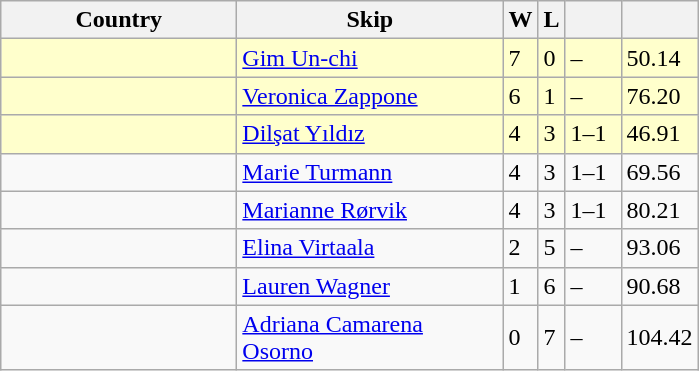<table class=wikitable>
<tr>
<th width=150>Country</th>
<th width=170>Skip</th>
<th>W</th>
<th>L</th>
<th width=30></th>
<th width=20></th>
</tr>
<tr bgcolor=#ffffcc>
<td></td>
<td><a href='#'>Gim Un-chi</a></td>
<td>7</td>
<td>0</td>
<td>–</td>
<td>50.14</td>
</tr>
<tr bgcolor=#ffffcc>
<td></td>
<td><a href='#'>Veronica Zappone</a></td>
<td>6</td>
<td>1</td>
<td>–</td>
<td>76.20</td>
</tr>
<tr bgcolor=#ffffcc>
<td></td>
<td><a href='#'>Dilşat Yıldız</a></td>
<td>4</td>
<td>3</td>
<td>1–1</td>
<td>46.91</td>
</tr>
<tr>
<td></td>
<td><a href='#'>Marie Turmann</a></td>
<td>4</td>
<td>3</td>
<td>1–1</td>
<td>69.56</td>
</tr>
<tr>
<td></td>
<td><a href='#'>Marianne Rørvik</a></td>
<td>4</td>
<td>3</td>
<td>1–1</td>
<td>80.21</td>
</tr>
<tr>
<td></td>
<td><a href='#'>Elina Virtaala</a></td>
<td>2</td>
<td>5</td>
<td>–</td>
<td>93.06</td>
</tr>
<tr>
<td></td>
<td><a href='#'>Lauren Wagner</a></td>
<td>1</td>
<td>6</td>
<td>–</td>
<td>90.68</td>
</tr>
<tr>
<td></td>
<td><a href='#'>Adriana Camarena Osorno</a></td>
<td>0</td>
<td>7</td>
<td>–</td>
<td>104.42</td>
</tr>
</table>
